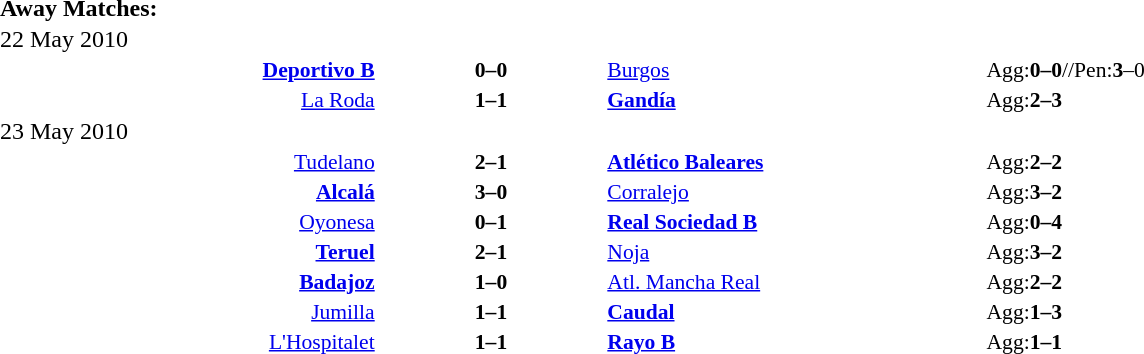<table width=100% cellspacing=1>
<tr>
<th width=20%></th>
<th width=12%></th>
<th width=20%></th>
<th></th>
</tr>
<tr>
<td><strong>Away Matches:</strong></td>
</tr>
<tr>
<td>22 May 2010</td>
</tr>
<tr style=font-size:90%>
<td align=right><strong><a href='#'>Deportivo B</a></strong></td>
<td align=center><strong>0–0</strong></td>
<td><a href='#'>Burgos</a></td>
<td>Agg:<strong>0–0</strong>//Pen:<strong>3</strong>–0</td>
</tr>
<tr style=font-size:90%>
<td align=right><a href='#'>La Roda</a></td>
<td align=center><strong>1–1</strong></td>
<td><strong><a href='#'>Gandía</a></strong></td>
<td>Agg:<strong>2–3</strong></td>
</tr>
<tr>
<td>23 May 2010</td>
</tr>
<tr style=font-size:90%>
<td align=right><a href='#'>Tudelano</a></td>
<td align=center><strong>2–1</strong></td>
<td><strong><a href='#'>Atlético Baleares</a></strong></td>
<td>Agg:<strong>2–2</strong></td>
</tr>
<tr style=font-size:90%>
<td align=right><strong><a href='#'>Alcalá</a></strong></td>
<td align=center><strong>3–0</strong></td>
<td><a href='#'>Corralejo</a></td>
<td>Agg:<strong>3–2</strong></td>
</tr>
<tr style=font-size:90%>
<td align=right><a href='#'>Oyonesa</a></td>
<td align=center><strong>0–1</strong></td>
<td><strong><a href='#'>Real Sociedad B</a></strong></td>
<td>Agg:<strong>0–4</strong></td>
</tr>
<tr style=font-size:90%>
<td align=right><strong><a href='#'>Teruel</a></strong></td>
<td align=center><strong>2–1</strong></td>
<td><a href='#'>Noja</a></td>
<td>Agg:<strong>3–2</strong></td>
</tr>
<tr style=font-size:90%>
<td align=right><strong><a href='#'>Badajoz</a></strong></td>
<td align=center><strong>1–0</strong></td>
<td><a href='#'>Atl. Mancha Real</a></td>
<td>Agg:<strong>2–2</strong></td>
</tr>
<tr style=font-size:90%>
<td align=right><a href='#'>Jumilla</a></td>
<td align=center><strong>1–1</strong></td>
<td><strong><a href='#'>Caudal</a></strong></td>
<td>Agg:<strong>1–3</strong></td>
</tr>
<tr style=font-size:90%>
<td align=right><a href='#'>L'Hospitalet</a></td>
<td align=center><strong>1–1</strong></td>
<td><strong><a href='#'>Rayo B</a></strong></td>
<td>Agg:<strong>1–1</strong></td>
</tr>
</table>
